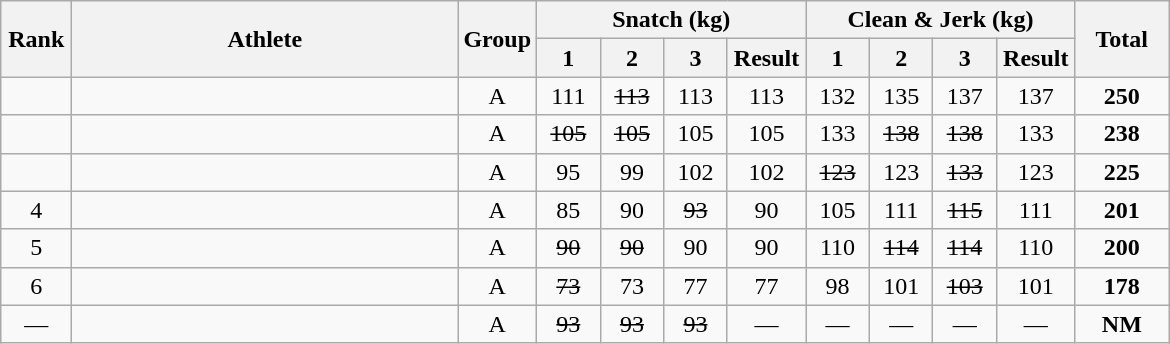<table class = "wikitable" style="text-align:center;">
<tr>
<th rowspan=2 width=40>Rank</th>
<th rowspan=2 width=250>Athlete</th>
<th rowspan=2 width=40>Group</th>
<th colspan=4>Snatch (kg)</th>
<th colspan=4>Clean & Jerk (kg)</th>
<th rowspan=2 width=55>Total</th>
</tr>
<tr>
<th width=35>1</th>
<th width=35>2</th>
<th width=35>3</th>
<th width=45>Result</th>
<th width=35>1</th>
<th width=35>2</th>
<th width=35>3</th>
<th width=45>Result</th>
</tr>
<tr>
<td></td>
<td align=left></td>
<td>A</td>
<td>111</td>
<td><s>113</s></td>
<td>113</td>
<td>113</td>
<td>132</td>
<td>135</td>
<td>137</td>
<td>137</td>
<td><strong>250</strong></td>
</tr>
<tr>
<td></td>
<td align=left></td>
<td>A</td>
<td><s>105</s></td>
<td><s>105</s></td>
<td>105</td>
<td>105</td>
<td>133</td>
<td><s>138</s></td>
<td><s>138</s></td>
<td>133</td>
<td><strong>238</strong></td>
</tr>
<tr>
<td></td>
<td align=left></td>
<td>A</td>
<td>95</td>
<td>99</td>
<td>102</td>
<td>102</td>
<td><s>123</s></td>
<td>123</td>
<td><s>133</s></td>
<td>123</td>
<td><strong>225</strong></td>
</tr>
<tr>
<td>4</td>
<td align=left></td>
<td>A</td>
<td>85</td>
<td>90</td>
<td><s>93</s></td>
<td>90</td>
<td>105</td>
<td>111</td>
<td><s>115</s></td>
<td>111</td>
<td><strong>201</strong></td>
</tr>
<tr>
<td>5</td>
<td align=left></td>
<td>A</td>
<td><s>90</s></td>
<td><s>90</s></td>
<td>90</td>
<td>90</td>
<td>110</td>
<td><s>114</s></td>
<td><s>114</s></td>
<td>110</td>
<td><strong>200</strong></td>
</tr>
<tr>
<td>6</td>
<td align=left></td>
<td>A</td>
<td><s>73</s></td>
<td>73</td>
<td>77</td>
<td>77</td>
<td>98</td>
<td>101</td>
<td><s>103</s></td>
<td>101</td>
<td><strong>178</strong></td>
</tr>
<tr>
<td>—</td>
<td align=left></td>
<td>A</td>
<td><s>93</s></td>
<td><s>93</s></td>
<td><s>93</s></td>
<td>—</td>
<td>—</td>
<td>—</td>
<td>—</td>
<td>—</td>
<td><strong>NM</strong></td>
</tr>
</table>
